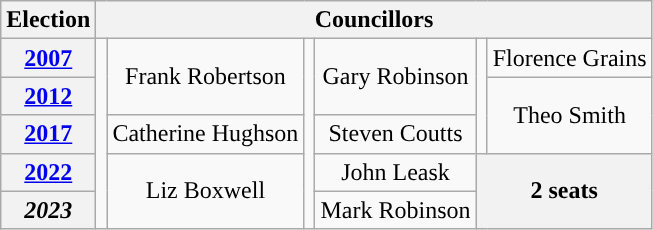<table class="wikitable" style="text-align:center">
<tr>
<th>Election</th>
<th colspan=8>Councillors</th>
</tr>
<tr>
<th><a href='#'>2007</a></th>
<td rowspan=5; style="background-color: "></td>
<td rowspan=2>Frank Robertson</td>
<td rowspan=5; style="background-color: "></td>
<td rowspan=2>Gary Robinson</td>
<td rowspan=3; style="background-color: "></td>
<td rowspan=1>Florence Grains</td>
</tr>
<tr>
<th><a href='#'>2012</a></th>
<td rowspan=2>Theo Smith</td>
</tr>
<tr>
<th><a href='#'>2017</a></th>
<td rowspan=1>Catherine Hughson</td>
<td rowspan=1>Steven Coutts</td>
</tr>
<tr>
<th><a href='#'>2022</a></th>
<td rowspan=2>Liz Boxwell</td>
<td rowspan=1>John Leask</td>
<th rowspan=2; colspan=2>2 seats</th>
</tr>
<tr>
<th><em>2023</em></th>
<td>Mark Robinson</td>
</tr>
</table>
